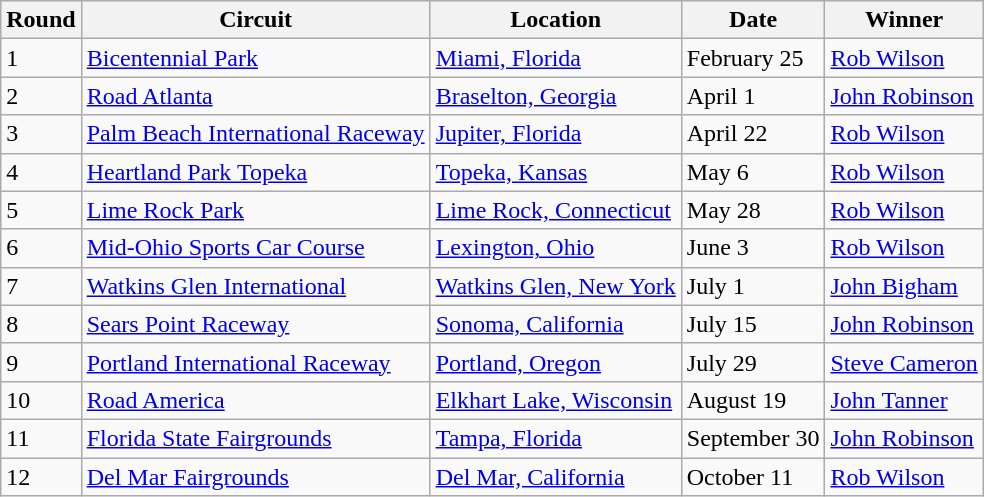<table class="wikitable">
<tr>
<th>Round</th>
<th>Circuit</th>
<th>Location</th>
<th>Date</th>
<th>Winner</th>
</tr>
<tr>
<td>1</td>
<td><a href='#'>Bicentennial Park</a></td>
<td> <a href='#'>Miami, Florida</a></td>
<td>February 25</td>
<td> <a href='#'>Rob Wilson</a></td>
</tr>
<tr>
<td>2</td>
<td><a href='#'>Road Atlanta</a></td>
<td> <a href='#'>Braselton, Georgia</a></td>
<td>April 1</td>
<td> <a href='#'>John Robinson</a></td>
</tr>
<tr>
<td>3</td>
<td><a href='#'>Palm Beach International Raceway</a></td>
<td> <a href='#'>Jupiter, Florida</a></td>
<td>April 22</td>
<td> <a href='#'>Rob Wilson</a></td>
</tr>
<tr>
<td>4</td>
<td><a href='#'>Heartland Park Topeka</a></td>
<td> <a href='#'>Topeka, Kansas</a></td>
<td>May 6</td>
<td> <a href='#'>Rob Wilson</a></td>
</tr>
<tr>
<td>5</td>
<td><a href='#'>Lime Rock Park</a></td>
<td> <a href='#'>Lime Rock, Connecticut</a></td>
<td>May 28</td>
<td> <a href='#'>Rob Wilson</a></td>
</tr>
<tr>
<td>6</td>
<td><a href='#'>Mid-Ohio Sports Car Course</a></td>
<td> <a href='#'>Lexington, Ohio</a></td>
<td>June 3</td>
<td> <a href='#'>Rob Wilson</a></td>
</tr>
<tr>
<td>7</td>
<td><a href='#'>Watkins Glen International</a></td>
<td> <a href='#'>Watkins Glen, New York</a></td>
<td>July 1</td>
<td> <a href='#'>John Bigham</a></td>
</tr>
<tr>
<td>8</td>
<td><a href='#'>Sears Point Raceway</a></td>
<td> <a href='#'>Sonoma, California</a></td>
<td>July 15</td>
<td> <a href='#'>John Robinson</a></td>
</tr>
<tr>
<td>9</td>
<td><a href='#'>Portland International Raceway</a></td>
<td> <a href='#'>Portland, Oregon</a></td>
<td>July 29</td>
<td> <a href='#'>Steve Cameron</a></td>
</tr>
<tr>
<td>10</td>
<td><a href='#'>Road America</a></td>
<td> <a href='#'>Elkhart Lake, Wisconsin</a></td>
<td>August 19</td>
<td> <a href='#'>John Tanner</a></td>
</tr>
<tr>
<td>11</td>
<td><a href='#'>Florida State Fairgrounds</a></td>
<td> <a href='#'>Tampa, Florida</a></td>
<td>September 30</td>
<td> <a href='#'>John Robinson</a></td>
</tr>
<tr>
<td>12</td>
<td><a href='#'>Del Mar Fairgrounds</a></td>
<td> <a href='#'>Del Mar, California</a></td>
<td>October 11</td>
<td> <a href='#'>Rob Wilson</a></td>
</tr>
</table>
